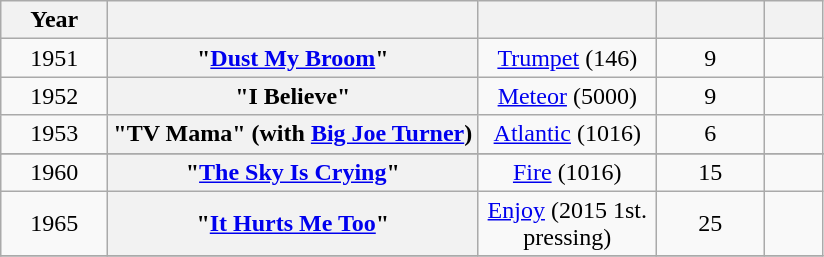<table class="wikitable plainrowheaders" style="text-align:center;">
<tr>
<th scope="col" style="width: 4em;">Year</th>
<th scope="col" style="max-width: 35em;"></th>
<th scope="col" style="width: 7em;"></th>
<th scope="col" style="width: 4em;"></th>
<th scope="col" style="width: 2em;"></th>
</tr>
<tr>
<td>1951</td>
<th scope="row">"<a href='#'>Dust My Broom</a>"</th>
<td><a href='#'>Trumpet</a> (146)</td>
<td>9</td>
<td></td>
</tr>
<tr>
<td>1952</td>
<th scope="row">"I Believe"</th>
<td><a href='#'>Meteor</a> (5000)</td>
<td>9</td>
<td></td>
</tr>
<tr>
<td>1953</td>
<th scope="row">"TV Mama" (with <a href='#'>Big Joe Turner</a>)</th>
<td><a href='#'>Atlantic</a> (1016)</td>
<td>6</td>
<td></td>
</tr>
<tr>
</tr>
<tr>
<td>1960</td>
<th scope="row">"<a href='#'>The Sky Is Crying</a>"</th>
<td><a href='#'>Fire</a> (1016)</td>
<td>15</td>
<td></td>
</tr>
<tr>
<td>1965</td>
<th scope="row">"<a href='#'>It Hurts Me Too</a>"</th>
<td><a href='#'>Enjoy</a> (2015 1st. pressing)</td>
<td>25</td>
<td></td>
</tr>
<tr>
</tr>
</table>
